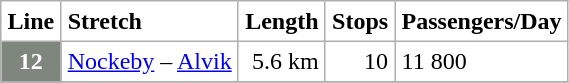<table border="1" cellpadding="4" cellspacing="0" style="border: 1px solid #afafaf; border-collapse: collapse;">
<tr style="background: #orange;">
<th align="left">Line</th>
<th align="left">Stretch</th>
<th align="Right">Length</th>
<th align="Right">Stops</th>
<th>Passengers/Day</th>
</tr>
<tr>
<th style="background:  #7f867e; color: white; align=center">12</th>
<td><a href='#'>Nockeby</a> – <a href='#'>Alvik</a></td>
<td align="right">5.6 km</td>
<td align="right">10</td>
<td>11 800</td>
</tr>
<tr>
</tr>
</table>
